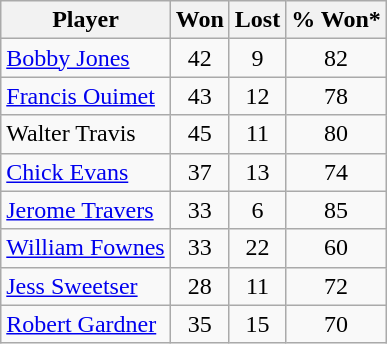<table class="wikitable sortable" style=text-align:center>
<tr>
<th>Player</th>
<th>Won</th>
<th>Lost</th>
<th>% Won*</th>
</tr>
<tr>
<td align=left><a href='#'>Bobby Jones</a></td>
<td>42</td>
<td>9</td>
<td>82</td>
</tr>
<tr>
<td align=left><a href='#'>Francis Ouimet</a></td>
<td>43</td>
<td>12</td>
<td>78</td>
</tr>
<tr>
<td align=left>Walter Travis</td>
<td>45</td>
<td>11</td>
<td>80</td>
</tr>
<tr>
<td align=left><a href='#'>Chick Evans</a></td>
<td>37</td>
<td>13</td>
<td>74</td>
</tr>
<tr>
<td align=left><a href='#'>Jerome Travers</a></td>
<td>33</td>
<td>6</td>
<td>85</td>
</tr>
<tr>
<td align=left><a href='#'>William Fownes</a></td>
<td>33</td>
<td>22</td>
<td>60</td>
</tr>
<tr>
<td align=left><a href='#'>Jess Sweetser</a></td>
<td>28</td>
<td>11</td>
<td>72</td>
</tr>
<tr>
<td align=left><a href='#'>Robert Gardner</a></td>
<td>35</td>
<td>15</td>
<td>70</td>
</tr>
</table>
